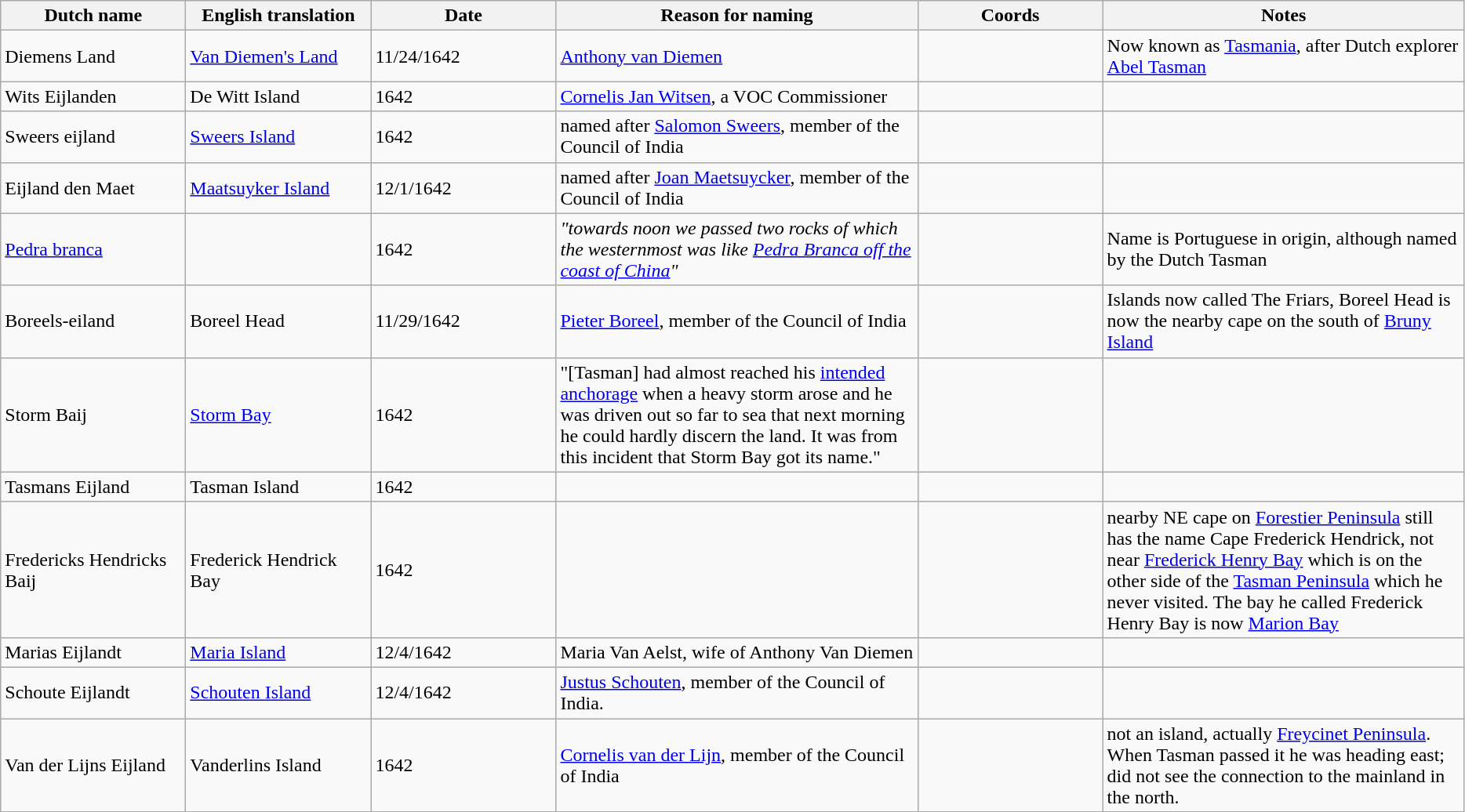<table class="wikitable">
<tr>
<th width="150">Dutch name</th>
<th width="150">English translation</th>
<th width="150">Date</th>
<th width="300">Reason for naming</th>
<th width="150">Coords</th>
<th width="300">Notes</th>
</tr>
<tr>
<td>Diemens Land</td>
<td><a href='#'>Van Diemen's Land</a></td>
<td>11/24/1642</td>
<td><a href='#'>Anthony van Diemen</a></td>
<td></td>
<td>Now known as <a href='#'>Tasmania</a>, after Dutch explorer <a href='#'>Abel Tasman</a></td>
</tr>
<tr>
<td>Wits Eijlanden</td>
<td>De Witt Island</td>
<td>1642</td>
<td><a href='#'>Cornelis Jan Witsen</a>, a VOC Commissioner</td>
<td></td>
<td></td>
</tr>
<tr>
<td>Sweers eijland</td>
<td><a href='#'>Sweers Island</a></td>
<td>1642</td>
<td>named after <a href='#'>Salomon Sweers</a>, member of the Council of India</td>
<td></td>
<td></td>
</tr>
<tr>
<td>Eijland den Maet</td>
<td><a href='#'>Maatsuyker Island</a></td>
<td>12/1/1642</td>
<td>named after <a href='#'>Joan Maetsuycker</a>, member of the Council of India</td>
<td></td>
<td></td>
</tr>
<tr>
<td><a href='#'>Pedra branca</a></td>
<td></td>
<td>1642</td>
<td><em>"towards noon we passed two rocks of which the westernmost was like <a href='#'>Pedra Branca off the coast of China</a>"</em></td>
<td></td>
<td>Name is Portuguese in origin, although named by the Dutch Tasman</td>
</tr>
<tr>
<td>Boreels-eiland</td>
<td>Boreel Head</td>
<td>11/29/1642</td>
<td><a href='#'>Pieter Boreel</a>, member of the Council of India</td>
<td></td>
<td>Islands now called The Friars, Boreel Head is now the nearby cape on the south of <a href='#'>Bruny Island</a></td>
</tr>
<tr>
<td>Storm Baij</td>
<td><a href='#'>Storm Bay</a></td>
<td>1642</td>
<td>"[Tasman] had almost reached his <a href='#'>intended anchorage</a> when a heavy storm arose and he was driven out so far to sea that next morning he could hardly discern the land. It was from this incident that Storm Bay got its name." </td>
<td></td>
<td></td>
</tr>
<tr>
<td>Tasmans Eijland</td>
<td>Tasman Island</td>
<td>1642</td>
<td></td>
<td></td>
<td></td>
</tr>
<tr>
<td>Fredericks Hendricks Baij</td>
<td>Frederick Hendrick Bay</td>
<td>1642</td>
<td></td>
<td></td>
<td>nearby NE cape on <a href='#'>Forestier Peninsula</a> still has the name Cape Frederick Hendrick, not near <a href='#'>Frederick Henry Bay</a> which is on the other side of the <a href='#'>Tasman Peninsula</a> which he never visited. The bay he called Frederick Henry Bay is now <a href='#'>Marion Bay</a> </td>
</tr>
<tr>
<td>Marias Eijlandt</td>
<td><a href='#'>Maria Island</a></td>
<td>12/4/1642</td>
<td>Maria Van Aelst, wife of Anthony Van Diemen</td>
<td></td>
<td></td>
</tr>
<tr>
<td>Schoute Eijlandt</td>
<td><a href='#'>Schouten Island</a></td>
<td>12/4/1642</td>
<td><a href='#'>Justus Schouten</a>, member of the Council of India.</td>
<td></td>
<td></td>
</tr>
<tr>
<td>Van der Lijns Eijland</td>
<td>Vanderlins Island</td>
<td>1642</td>
<td><a href='#'>Cornelis van der Lijn</a>, member of the Council of India</td>
<td></td>
<td>not an island, actually <a href='#'>Freycinet Peninsula</a>.  When Tasman passed it he was heading east; did not see the connection to the mainland in the north.</td>
</tr>
<tr>
</tr>
</table>
